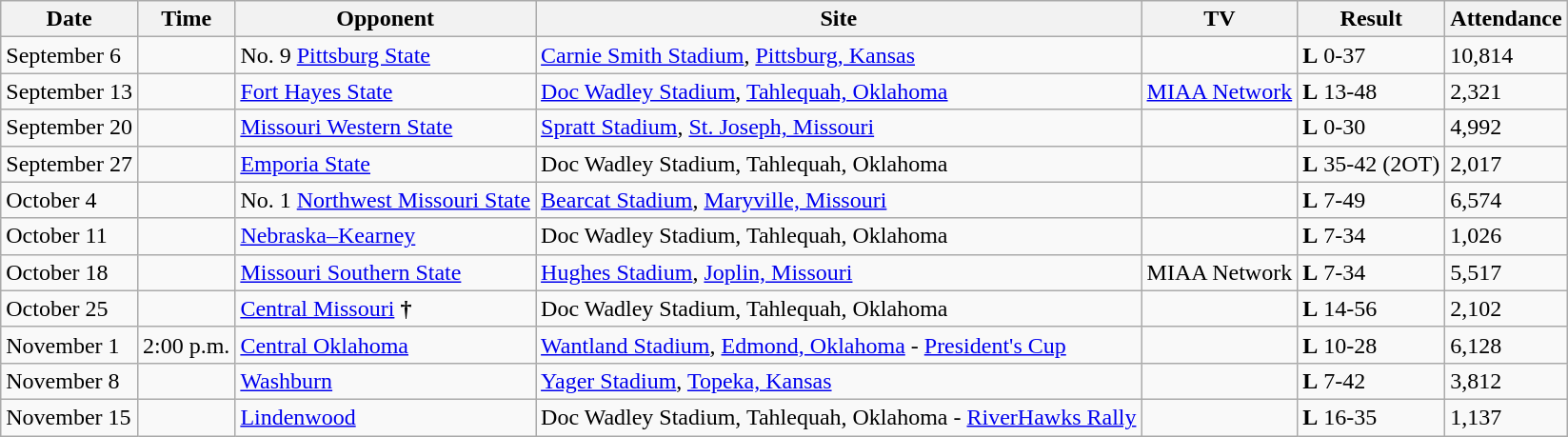<table class="wikitable">
<tr>
<th>Date</th>
<th>Time</th>
<th>Opponent</th>
<th>Site</th>
<th>TV</th>
<th>Result</th>
<th>Attendance</th>
</tr>
<tr>
<td>September 6</td>
<td></td>
<td>No. 9 <a href='#'>Pittsburg State</a></td>
<td><a href='#'>Carnie Smith Stadium</a>, <a href='#'>Pittsburg, Kansas</a></td>
<td></td>
<td><strong>L</strong> 0-37</td>
<td>10,814</td>
</tr>
<tr>
<td>September 13</td>
<td></td>
<td><a href='#'>Fort Hayes State</a></td>
<td><a href='#'>Doc Wadley Stadium</a>, <a href='#'>Tahlequah, Oklahoma</a></td>
<td><a href='#'>MIAA Network</a></td>
<td><strong>L</strong> 13-48</td>
<td>2,321</td>
</tr>
<tr>
<td>September 20</td>
<td></td>
<td><a href='#'>Missouri Western State</a></td>
<td><a href='#'>Spratt Stadium</a>, <a href='#'>St. Joseph, Missouri</a></td>
<td></td>
<td><strong>L</strong> 0-30</td>
<td>4,992</td>
</tr>
<tr>
<td>September 27</td>
<td></td>
<td><a href='#'>Emporia State</a></td>
<td>Doc Wadley Stadium, Tahlequah, Oklahoma</td>
<td></td>
<td><strong>L</strong> 35-42 (2OT)</td>
<td>2,017</td>
</tr>
<tr>
<td>October 4</td>
<td></td>
<td>No. 1 <a href='#'>Northwest Missouri State</a></td>
<td><a href='#'>Bearcat Stadium</a>, <a href='#'>Maryville, Missouri</a></td>
<td></td>
<td><strong>L</strong> 7-49</td>
<td>6,574</td>
</tr>
<tr>
<td>October 11</td>
<td></td>
<td><a href='#'>Nebraska–Kearney</a></td>
<td>Doc Wadley Stadium, Tahlequah, Oklahoma</td>
<td></td>
<td><strong>L</strong> 7-34</td>
<td>1,026</td>
</tr>
<tr>
<td>October 18</td>
<td></td>
<td><a href='#'>Missouri Southern State</a></td>
<td><a href='#'>Hughes Stadium</a>, <a href='#'>Joplin, Missouri</a></td>
<td>MIAA Network</td>
<td><strong>L</strong> 7-34</td>
<td>5,517</td>
</tr>
<tr>
<td>October 25</td>
<td></td>
<td><a href='#'>Central Missouri</a> <strong>†</strong></td>
<td>Doc Wadley Stadium, Tahlequah, Oklahoma</td>
<td></td>
<td><strong>L</strong> 14-56</td>
<td>2,102</td>
</tr>
<tr>
<td>November 1</td>
<td>2:00 p.m.</td>
<td><a href='#'>Central Oklahoma</a></td>
<td><a href='#'>Wantland Stadium</a>, <a href='#'>Edmond, Oklahoma</a> - <a href='#'>President's Cup</a></td>
<td></td>
<td><strong>L</strong> 10-28</td>
<td>6,128</td>
</tr>
<tr>
<td>November 8</td>
<td></td>
<td><a href='#'>Washburn</a></td>
<td><a href='#'>Yager Stadium</a>, <a href='#'>Topeka, Kansas</a></td>
<td></td>
<td><strong>L</strong> 7-42</td>
<td>3,812</td>
</tr>
<tr>
<td>November 15</td>
<td></td>
<td><a href='#'>Lindenwood</a></td>
<td>Doc Wadley Stadium, Tahlequah, Oklahoma - <a href='#'>RiverHawks Rally</a></td>
<td></td>
<td><strong>L</strong> 16-35</td>
<td>1,137</td>
</tr>
</table>
